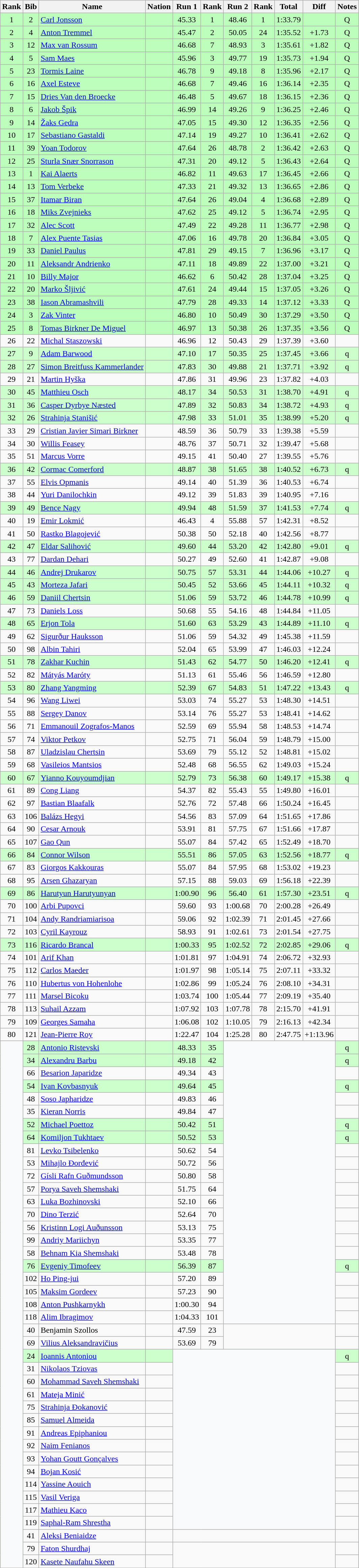<table class="wikitable sortable" style="text-align:center">
<tr>
<th>Rank</th>
<th>Bib</th>
<th>Name</th>
<th>Nation</th>
<th>Run 1</th>
<th>Rank</th>
<th>Run 2</th>
<th>Rank</th>
<th>Total</th>
<th>Diff</th>
<th>Notes</th>
</tr>
<tr bgcolor=bbffbb>
<td>1</td>
<td>2</td>
<td align=left><a href='#'>Carl Jonsson</a></td>
<td align=left></td>
<td>45.33</td>
<td>1</td>
<td>48.46</td>
<td>1</td>
<td>1:33.79</td>
<td></td>
<td>Q</td>
</tr>
<tr bgcolor=bbffbb>
<td>2</td>
<td>4</td>
<td align=left><a href='#'>Anton Tremmel</a></td>
<td align=left></td>
<td>45.47</td>
<td>2</td>
<td>50.05</td>
<td>24</td>
<td>1:35.52</td>
<td>+1.73</td>
<td>Q</td>
</tr>
<tr bgcolor=bbffbb>
<td>3</td>
<td>12</td>
<td align=left><a href='#'>Max van Rossum</a></td>
<td align=left></td>
<td>46.68</td>
<td>7</td>
<td>48.93</td>
<td>3</td>
<td>1:35.61</td>
<td>+1.82</td>
<td>Q</td>
</tr>
<tr bgcolor=bbffbb>
<td>4</td>
<td>5</td>
<td align=left><a href='#'>Sam Maes</a></td>
<td align=left></td>
<td>45.96</td>
<td>3</td>
<td>49.77</td>
<td>19</td>
<td>1:35.73</td>
<td>+1.94</td>
<td>Q</td>
</tr>
<tr bgcolor=bbffbb>
<td>5</td>
<td>23</td>
<td align=left><a href='#'>Tormis Laine</a></td>
<td align=left></td>
<td>46.78</td>
<td>9</td>
<td>49.18</td>
<td>8</td>
<td>1:35.96</td>
<td>+2.17</td>
<td>Q</td>
</tr>
<tr bgcolor=bbffbb>
<td>6</td>
<td>16</td>
<td align=left><a href='#'>Axel Esteve</a></td>
<td align=left></td>
<td>46.68</td>
<td>7</td>
<td>49.46</td>
<td>16</td>
<td>1:36.14</td>
<td>+2.35</td>
<td>Q</td>
</tr>
<tr bgcolor=bbffbb>
<td>7</td>
<td>15</td>
<td align=left><a href='#'>Dries Van den Broecke</a></td>
<td align=left></td>
<td>46.48</td>
<td>5</td>
<td>49.67</td>
<td>18</td>
<td>1:36.15</td>
<td>+2.36</td>
<td>Q</td>
</tr>
<tr bgcolor=bbffbb>
<td>8</td>
<td>6</td>
<td align=left><a href='#'>Jakob Špik</a></td>
<td align=left></td>
<td>46.99</td>
<td>14</td>
<td>49.26</td>
<td>9</td>
<td>1:36.25</td>
<td>+2.46</td>
<td>Q</td>
</tr>
<tr bgcolor=bbffbb>
<td>9</td>
<td>14</td>
<td align=left><a href='#'>Žaks Gedra</a></td>
<td align=left></td>
<td>47.05</td>
<td>15</td>
<td>49.30</td>
<td>12</td>
<td>1:36.35</td>
<td>+2.56</td>
<td>Q</td>
</tr>
<tr bgcolor=bbffbb>
<td>10</td>
<td>17</td>
<td align=left><a href='#'>Sebastiano Gastaldi</a></td>
<td align=left></td>
<td>47.14</td>
<td>19</td>
<td>49.27</td>
<td>10</td>
<td>1:36.41</td>
<td>+2.62</td>
<td>Q</td>
</tr>
<tr bgcolor=bbffbb>
<td>11</td>
<td>39</td>
<td align=left><a href='#'>Yoan Todorov</a></td>
<td align=left></td>
<td>47.64</td>
<td>26</td>
<td>48.78</td>
<td>2</td>
<td>1:36.42</td>
<td>+2.63</td>
<td>Q</td>
</tr>
<tr bgcolor=bbffbb>
<td>12</td>
<td>25</td>
<td align=left><a href='#'>Sturla Snær Snorrason</a></td>
<td align=left></td>
<td>47.31</td>
<td>20</td>
<td>49.12</td>
<td>5</td>
<td>1:36.43</td>
<td>+2.64</td>
<td>Q</td>
</tr>
<tr bgcolor=bbffbb>
<td>13</td>
<td>1</td>
<td align=left><a href='#'>Kai Alaerts</a></td>
<td align=left></td>
<td>46.82</td>
<td>11</td>
<td>49.63</td>
<td>17</td>
<td>1:36.45</td>
<td>+2.66</td>
<td>Q</td>
</tr>
<tr bgcolor=bbffbb>
<td>14</td>
<td>13</td>
<td align=left><a href='#'>Tom Verbeke</a></td>
<td align=left></td>
<td>47.33</td>
<td>21</td>
<td>49.32</td>
<td>13</td>
<td>1:36.65</td>
<td>+2.86</td>
<td>Q</td>
</tr>
<tr bgcolor=bbffbb>
<td>15</td>
<td>37</td>
<td align=left><a href='#'>Itamar Biran</a></td>
<td align=left></td>
<td>47.64</td>
<td>26</td>
<td>49.04</td>
<td>4</td>
<td>1:36.68</td>
<td>+2.89</td>
<td>Q</td>
</tr>
<tr bgcolor=bbffbb>
<td>16</td>
<td>18</td>
<td align=left><a href='#'>Miks Zvejnieks</a></td>
<td align=left></td>
<td>47.62</td>
<td>25</td>
<td>49.12</td>
<td>5</td>
<td>1:36.74</td>
<td>+2.95</td>
<td>Q</td>
</tr>
<tr bgcolor=bbffbb>
<td>17</td>
<td>32</td>
<td align=left><a href='#'>Alec Scott</a></td>
<td align=left></td>
<td>47.49</td>
<td>22</td>
<td>49.28</td>
<td>11</td>
<td>1:36.77</td>
<td>+2.98</td>
<td>Q</td>
</tr>
<tr bgcolor=bbffbb>
<td>18</td>
<td>7</td>
<td align=left><a href='#'>Alex Puente Tasias</a></td>
<td align=left></td>
<td>47.06</td>
<td>16</td>
<td>49.78</td>
<td>20</td>
<td>1:36.84</td>
<td>+3.05</td>
<td>Q</td>
</tr>
<tr bgcolor=bbffbb>
<td>19</td>
<td>33</td>
<td align=left><a href='#'>Daniel Paulus</a></td>
<td align=left></td>
<td>47.81</td>
<td>29</td>
<td>49.15</td>
<td>7</td>
<td>1:36.96</td>
<td>+3.17</td>
<td>Q</td>
</tr>
<tr bgcolor=bbffbb>
<td>20</td>
<td>11</td>
<td align=left><a href='#'>Aleksandr Andrienko</a></td>
<td align=left></td>
<td>47.11</td>
<td>18</td>
<td>49.89</td>
<td>22</td>
<td>1:37.00</td>
<td>+3.21</td>
<td>Q</td>
</tr>
<tr bgcolor=bbffbb>
<td>21</td>
<td>10</td>
<td align=left><a href='#'>Billy Major</a></td>
<td align=left></td>
<td>46.62</td>
<td>6</td>
<td>50.42</td>
<td>28</td>
<td>1:37.04</td>
<td>+3.25</td>
<td>Q</td>
</tr>
<tr bgcolor=bbffbb>
<td>22</td>
<td>20</td>
<td align=left><a href='#'>Marko Šljivić</a></td>
<td align=left></td>
<td>47.61</td>
<td>24</td>
<td>49.44</td>
<td>15</td>
<td>1:37.05</td>
<td>+3.26</td>
<td>Q</td>
</tr>
<tr bgcolor=bbffbb>
<td>23</td>
<td>38</td>
<td align=left><a href='#'>Iason Abramashvili</a></td>
<td align=left></td>
<td>47.79</td>
<td>28</td>
<td>49.33</td>
<td>14</td>
<td>1:37.12</td>
<td>+3.33</td>
<td>Q</td>
</tr>
<tr bgcolor=bbffbb>
<td>24</td>
<td>3</td>
<td align=left><a href='#'>Zak Vinter</a></td>
<td align=left></td>
<td>46.80</td>
<td>10</td>
<td>50.49</td>
<td>30</td>
<td>1:37.29</td>
<td>+3.50</td>
<td>Q</td>
</tr>
<tr bgcolor=bbffbb>
<td>25</td>
<td>8</td>
<td align=left><a href='#'>Tomas Birkner De Miguel</a></td>
<td align=left></td>
<td>46.97</td>
<td>13</td>
<td>50.38</td>
<td>26</td>
<td>1:37.35</td>
<td>+3.56</td>
<td>Q</td>
</tr>
<tr>
<td>26</td>
<td>22</td>
<td align=left><a href='#'>Michal Staszowski</a></td>
<td align=left></td>
<td>46.96</td>
<td>12</td>
<td>50.43</td>
<td>29</td>
<td>1:37.39</td>
<td>+3.60</td>
<td></td>
</tr>
<tr bgcolor=ccffcc>
<td>27</td>
<td>9</td>
<td align=left><a href='#'>Adam Barwood</a></td>
<td align=left></td>
<td>47.10</td>
<td>17</td>
<td>50.35</td>
<td>25</td>
<td>1:37.45</td>
<td>+3.66</td>
<td>q</td>
</tr>
<tr bgcolor=ccffcc>
<td>28</td>
<td>27</td>
<td align=left><a href='#'>Simon Breitfuss Kammerlander</a></td>
<td align=left></td>
<td>47.83</td>
<td>30</td>
<td>49.88</td>
<td>21</td>
<td>1:37.71</td>
<td>+3.92</td>
<td>q</td>
</tr>
<tr>
<td>29</td>
<td>21</td>
<td align=left><a href='#'>Martin Hyška</a></td>
<td align=left></td>
<td>47.86</td>
<td>31</td>
<td>49.96</td>
<td>23</td>
<td>1:37.82</td>
<td>+4.03</td>
<td></td>
</tr>
<tr bgcolor=ccffcc>
<td>30</td>
<td>45</td>
<td align=left><a href='#'>Matthieu Osch</a></td>
<td align=left></td>
<td>48.17</td>
<td>34</td>
<td>50.53</td>
<td>31</td>
<td>1:38.70</td>
<td>+4.91</td>
<td>q</td>
</tr>
<tr bgcolor=ccffcc>
<td>31</td>
<td>36</td>
<td align=left><a href='#'>Casper Dyrbye Næsted</a></td>
<td align=left></td>
<td>47.89</td>
<td>32</td>
<td>50.83</td>
<td>34</td>
<td>1:38.72</td>
<td>+4.93</td>
<td>q</td>
</tr>
<tr bgcolor=ccffcc>
<td>32</td>
<td>26</td>
<td align=left><a href='#'>Strahinja Stanišić</a></td>
<td align=left></td>
<td>47.98</td>
<td>33</td>
<td>51.01</td>
<td>35</td>
<td>1:38.99</td>
<td>+5.20</td>
<td>q</td>
</tr>
<tr>
<td>33</td>
<td>29</td>
<td align=left><a href='#'>Cristian Javier Simari Birkner</a></td>
<td align=left></td>
<td>48.59</td>
<td>36</td>
<td>50.79</td>
<td>33</td>
<td>1:39.38</td>
<td>+5.59</td>
<td></td>
</tr>
<tr>
<td>34</td>
<td>30</td>
<td align=left><a href='#'>Willis Feasey</a></td>
<td align=left></td>
<td>48.76</td>
<td>37</td>
<td>50.71</td>
<td>32</td>
<td>1:39.47</td>
<td>+5.68</td>
<td></td>
</tr>
<tr>
<td>35</td>
<td>51</td>
<td align=left><a href='#'>Marcus Vorre</a></td>
<td align=left></td>
<td>49.15</td>
<td>41</td>
<td>50.40</td>
<td>27</td>
<td>1:39.55</td>
<td>+5.76</td>
<td></td>
</tr>
<tr bgcolor=ccffcc>
<td>36</td>
<td>42</td>
<td align=left><a href='#'>Cormac Comerford</a></td>
<td align=left></td>
<td>48.87</td>
<td>38</td>
<td>51.65</td>
<td>38</td>
<td>1:40.52</td>
<td>+6.73</td>
<td>q</td>
</tr>
<tr>
<td>37</td>
<td>55</td>
<td align=left><a href='#'>Elvis Opmanis</a></td>
<td align=left></td>
<td>49.14</td>
<td>40</td>
<td>51.39</td>
<td>36</td>
<td>1:40.53</td>
<td>+6.74</td>
<td></td>
</tr>
<tr>
<td>38</td>
<td>44</td>
<td align=left><a href='#'>Yuri Danilochkin</a></td>
<td align=left></td>
<td>49.12</td>
<td>39</td>
<td>51.83</td>
<td>39</td>
<td>1:40.95</td>
<td>+7.16</td>
<td></td>
</tr>
<tr bgcolor=ccffcc>
<td>39</td>
<td>49</td>
<td align=left><a href='#'>Bence Nagy</a></td>
<td align=left></td>
<td>49.94</td>
<td>48</td>
<td>51.59</td>
<td>37</td>
<td>1:41.53</td>
<td>+7.74</td>
<td>q</td>
</tr>
<tr>
<td>40</td>
<td>19</td>
<td align=left><a href='#'>Emir Lokmić</a></td>
<td align=left></td>
<td>46.43</td>
<td>4</td>
<td>55.88</td>
<td>57</td>
<td>1:42.31</td>
<td>+8.52</td>
<td></td>
</tr>
<tr>
<td>41</td>
<td>50</td>
<td align=left><a href='#'>Rastko Blagojević</a></td>
<td align=left></td>
<td>50.38</td>
<td>50</td>
<td>52.18</td>
<td>40</td>
<td>1:42.56</td>
<td>+8.77</td>
<td></td>
</tr>
<tr bgcolor=ccffcc>
<td>42</td>
<td>47</td>
<td align=left><a href='#'>Eldar Salihović</a></td>
<td align=left></td>
<td>49.60</td>
<td>44</td>
<td>53.20</td>
<td>42</td>
<td>1:42.80</td>
<td>+9.01</td>
<td>q</td>
</tr>
<tr>
<td>43</td>
<td>77</td>
<td align=left><a href='#'>Dardan Dehari</a></td>
<td align=left></td>
<td>50.27</td>
<td>49</td>
<td>52.60</td>
<td>41</td>
<td>1:42.87</td>
<td>+9.08</td>
<td></td>
</tr>
<tr bgcolor=ccffcc>
<td>44</td>
<td>46</td>
<td align=left><a href='#'>Andrej Drukarov</a></td>
<td align=left></td>
<td>50.75</td>
<td>57</td>
<td>53.31</td>
<td>44</td>
<td>1:44.06</td>
<td>+10.27</td>
<td>q</td>
</tr>
<tr bgcolor=ccffcc>
<td>45</td>
<td>43</td>
<td align=left><a href='#'>Morteza Jafari</a></td>
<td align=left></td>
<td>50.45</td>
<td>52</td>
<td>53.66</td>
<td>45</td>
<td>1:44.11</td>
<td>+10.32</td>
<td>q</td>
</tr>
<tr bgcolor=ccffcc>
<td>46</td>
<td>59</td>
<td align=left><a href='#'>Daniil Chertsin</a></td>
<td align=left></td>
<td>51.06</td>
<td>59</td>
<td>53.72</td>
<td>46</td>
<td>1:44.78</td>
<td>+10.99</td>
<td>q</td>
</tr>
<tr>
<td>47</td>
<td>73</td>
<td align=left><a href='#'>Daniels Loss</a></td>
<td align=left></td>
<td>50.68</td>
<td>55</td>
<td>54.16</td>
<td>48</td>
<td>1:44.84</td>
<td>+11.05</td>
<td></td>
</tr>
<tr bgcolor=ccffcc>
<td>48</td>
<td>65</td>
<td align=left><a href='#'>Erjon Tola</a></td>
<td align=left></td>
<td>51.60</td>
<td>63</td>
<td>53.29</td>
<td>43</td>
<td>1:44.89</td>
<td>+11.10</td>
<td>q</td>
</tr>
<tr>
<td>49</td>
<td>62</td>
<td align=left><a href='#'>Sigurður Hauksson</a></td>
<td align=left></td>
<td>51.06</td>
<td>59</td>
<td>54.32</td>
<td>49</td>
<td>1:45.38</td>
<td>+11.59</td>
<td></td>
</tr>
<tr>
<td>50</td>
<td>98</td>
<td align=left><a href='#'>Albin Tahiri</a></td>
<td align=left></td>
<td>52.04</td>
<td>65</td>
<td>53.99</td>
<td>47</td>
<td>1:46.03</td>
<td>+12.24</td>
<td></td>
</tr>
<tr bgcolor=ccffcc>
<td>51</td>
<td>78</td>
<td align=left><a href='#'>Zakhar Kuchin</a></td>
<td align=left></td>
<td>51.43</td>
<td>62</td>
<td>54.77</td>
<td>50</td>
<td>1:46.20</td>
<td>+12.41</td>
<td>q</td>
</tr>
<tr>
<td>52</td>
<td>82</td>
<td align=left><a href='#'>Mátyás Maróty</a></td>
<td align=left></td>
<td>51.13</td>
<td>61</td>
<td>55.46</td>
<td>56</td>
<td>1:46.59</td>
<td>+12.80</td>
<td></td>
</tr>
<tr bgcolor=ccffcc>
<td>53</td>
<td>80</td>
<td align=left><a href='#'>Zhang Yangming</a></td>
<td align=left></td>
<td>52.39</td>
<td>67</td>
<td>54.83</td>
<td>51</td>
<td>1:47.22</td>
<td>+13.43</td>
<td>q</td>
</tr>
<tr>
<td>54</td>
<td>96</td>
<td align=left><a href='#'>Wang Liwei</a></td>
<td align=left></td>
<td>53.03</td>
<td>74</td>
<td>55.27</td>
<td>53</td>
<td>1:48.30</td>
<td>+14.51</td>
<td></td>
</tr>
<tr>
<td>55</td>
<td>88</td>
<td align=left><a href='#'>Sergey Danov</a></td>
<td align=left></td>
<td>53.14</td>
<td>76</td>
<td>55.27</td>
<td>53</td>
<td>1:48.41</td>
<td>+14.62</td>
<td></td>
</tr>
<tr>
<td>56</td>
<td>71</td>
<td align=left><a href='#'>Emmanouil Zografos-Manos</a></td>
<td align=left></td>
<td>52.59</td>
<td>69</td>
<td>55.94</td>
<td>58</td>
<td>1:48.53</td>
<td>+14.74</td>
<td></td>
</tr>
<tr>
<td>57</td>
<td>74</td>
<td align=left><a href='#'>Viktor Petkov</a></td>
<td align=left></td>
<td>52.75</td>
<td>71</td>
<td>56.04</td>
<td>59</td>
<td>1:48.79</td>
<td>+15.00</td>
<td></td>
</tr>
<tr>
<td>58</td>
<td>87</td>
<td align=left><a href='#'>Uladzislau Chertsin</a></td>
<td align=left></td>
<td>53.69</td>
<td>79</td>
<td>55.12</td>
<td>52</td>
<td>1:48.81</td>
<td>+15.02</td>
<td></td>
</tr>
<tr>
<td>59</td>
<td>68</td>
<td align=left><a href='#'>Vasileios Mantsios</a></td>
<td align=left></td>
<td>52.48</td>
<td>68</td>
<td>56.55</td>
<td>62</td>
<td>1:49.03</td>
<td>+15.24</td>
<td></td>
</tr>
<tr bgcolor=ccffcc>
<td>60</td>
<td>67</td>
<td align=left><a href='#'>Yianno Kouyoumdjian</a></td>
<td align=left></td>
<td>52.79</td>
<td>73</td>
<td>56.38</td>
<td>60</td>
<td>1:49.17</td>
<td>+15.38</td>
<td>q</td>
</tr>
<tr>
<td>61</td>
<td>89</td>
<td align=left><a href='#'>Cong Liang</a></td>
<td align=left></td>
<td>54.37</td>
<td>82</td>
<td>55.43</td>
<td>55</td>
<td>1:49.80</td>
<td>+16.01</td>
<td></td>
</tr>
<tr>
<td>62</td>
<td>97</td>
<td align=left><a href='#'>Bastian Blaafalk</a></td>
<td align=left></td>
<td>52.76</td>
<td>72</td>
<td>57.48</td>
<td>66</td>
<td>1:50.24</td>
<td>+16.45</td>
<td></td>
</tr>
<tr>
<td>63</td>
<td>106</td>
<td align=left><a href='#'>Balázs Hegyi</a></td>
<td align=left></td>
<td>54.56</td>
<td>83</td>
<td>57.09</td>
<td>64</td>
<td>1:51.65</td>
<td>+17.86</td>
<td></td>
</tr>
<tr>
<td>64</td>
<td>90</td>
<td align=left><a href='#'>Cesar Arnouk</a></td>
<td align=left></td>
<td>53.91</td>
<td>81</td>
<td>57.75</td>
<td>67</td>
<td>1:51.66</td>
<td>+17.87</td>
<td></td>
</tr>
<tr>
<td>65</td>
<td>107</td>
<td align=left><a href='#'>Gao Qun</a></td>
<td align=left></td>
<td>55.07</td>
<td>84</td>
<td>57.42</td>
<td>65</td>
<td>1:52.49</td>
<td>+18.70</td>
<td></td>
</tr>
<tr bgcolor=ccffcc>
<td>66</td>
<td>84</td>
<td align=left><a href='#'>Connor Wilson</a></td>
<td align=left></td>
<td>55.51</td>
<td>86</td>
<td>57.05</td>
<td>63</td>
<td>1:52.56</td>
<td>+18.77</td>
<td>q</td>
</tr>
<tr>
<td>67</td>
<td>83</td>
<td align=left><a href='#'>Giorgos Kakkouras</a></td>
<td align=left></td>
<td>55.07</td>
<td>84</td>
<td>57.95</td>
<td>68</td>
<td>1:53.02</td>
<td>+19.23</td>
<td></td>
</tr>
<tr>
<td>68</td>
<td>95</td>
<td align=left><a href='#'>Arsen Ghazaryan</a></td>
<td align=left></td>
<td>57.15</td>
<td>88</td>
<td>59.03</td>
<td>69</td>
<td>1:56.18</td>
<td>+22.39</td>
<td></td>
</tr>
<tr bgcolor=ccffcc>
<td>69</td>
<td>86</td>
<td align=left><a href='#'>Harutyun Harutyunyan</a></td>
<td align=left></td>
<td>1:00.90</td>
<td>96</td>
<td>56.40</td>
<td>61</td>
<td>1:57.30</td>
<td>+23.51</td>
<td>q</td>
</tr>
<tr>
<td>70</td>
<td>100</td>
<td align=left><a href='#'>Arbi Pupovci</a></td>
<td align=left></td>
<td>59.60</td>
<td>93</td>
<td>1:00.68</td>
<td>70</td>
<td>2:00.28</td>
<td>+26.49</td>
<td></td>
</tr>
<tr>
<td>71</td>
<td>104</td>
<td align=left><a href='#'>Andy Randriamiarisoa</a></td>
<td align=left></td>
<td>59.06</td>
<td>92</td>
<td>1:02.39</td>
<td>71</td>
<td>2:01.45</td>
<td>+27.66</td>
<td></td>
</tr>
<tr>
<td>72</td>
<td>103</td>
<td align=left><a href='#'>Cyril Kayrouz</a></td>
<td align=left></td>
<td>58.93</td>
<td>91</td>
<td>1:02.61</td>
<td>73</td>
<td>2:01.54</td>
<td>+27.75</td>
<td></td>
</tr>
<tr bgcolor=ccffcc>
<td>73</td>
<td>116</td>
<td align=left><a href='#'>Ricardo Brancal</a></td>
<td align=left></td>
<td>1:00.33</td>
<td>95</td>
<td>1:02.52</td>
<td>72</td>
<td>2:02.85</td>
<td>+29.06</td>
<td>q</td>
</tr>
<tr>
<td>74</td>
<td>101</td>
<td align=left><a href='#'>Arif Khan</a></td>
<td align=left></td>
<td>1:01.81</td>
<td>97</td>
<td>1:04.91</td>
<td>74</td>
<td>2:06.72</td>
<td>+32.93</td>
<td></td>
</tr>
<tr>
<td>75</td>
<td>112</td>
<td align=left><a href='#'>Carlos Maeder</a></td>
<td align=left></td>
<td>1:01.97</td>
<td>98</td>
<td>1:05.14</td>
<td>75</td>
<td>2:07.11</td>
<td>+33.32</td>
<td></td>
</tr>
<tr>
<td>76</td>
<td>110</td>
<td align=left><a href='#'>Hubertus von Hohenlohe</a></td>
<td align=left></td>
<td>1:02.86</td>
<td>99</td>
<td>1:05.24</td>
<td>76</td>
<td>2:08.10</td>
<td>+34.31</td>
<td></td>
</tr>
<tr>
<td>77</td>
<td>111</td>
<td align=left><a href='#'>Marsel Bicoku</a></td>
<td align=left></td>
<td>1:03.74</td>
<td>100</td>
<td>1:05.44</td>
<td>77</td>
<td>2:09.19</td>
<td>+35.40</td>
<td></td>
</tr>
<tr>
<td>78</td>
<td>113</td>
<td align=left><a href='#'>Suhail Azzam</a></td>
<td align=left></td>
<td>1:07.92</td>
<td>103</td>
<td>1:07.78</td>
<td>78</td>
<td>2:15.70</td>
<td>+41.91</td>
<td></td>
</tr>
<tr>
<td>79</td>
<td>109</td>
<td align=left><a href='#'>Georges Samaha</a></td>
<td align=left></td>
<td>1:06.08</td>
<td>102</td>
<td>1:10.05</td>
<td>79</td>
<td>2:16.13</td>
<td>+42.34</td>
<td></td>
</tr>
<tr>
<td>80</td>
<td>121</td>
<td align=left><a href='#'>Jean-Pierre Roy</a></td>
<td align=left></td>
<td>1:22.47</td>
<td>104</td>
<td>1:25.28</td>
<td>80</td>
<td>2:47.75</td>
<td>+1:13.96</td>
<td></td>
</tr>
<tr bgcolor=ccffcc>
<td rowspan=41 bgcolor=f8f9fa></td>
<td>28</td>
<td align=left><a href='#'>Antonio Ristevski</a></td>
<td align=left></td>
<td>48.33</td>
<td>35</td>
<td colspan=4 rowspan=22 bgcolor=f8f9fa></td>
<td>q</td>
</tr>
<tr bgcolor=ccffcc>
<td>34</td>
<td align=left><a href='#'>Alexandru Barbu</a></td>
<td align=left></td>
<td>49.18</td>
<td>42</td>
<td bgcolor=ccffcc>q</td>
</tr>
<tr>
<td>66</td>
<td align=left><a href='#'>Besarion Japaridze</a></td>
<td align=left></td>
<td>49.34</td>
<td>43</td>
<td></td>
</tr>
<tr bgcolor=ccffcc>
<td>54</td>
<td align=left><a href='#'>Ivan Kovbasnyuk</a></td>
<td align=left></td>
<td>49.64</td>
<td>45</td>
<td>q</td>
</tr>
<tr>
<td>48</td>
<td align=left><a href='#'>Soso Japharidze</a></td>
<td align=left></td>
<td>49.83</td>
<td>46</td>
<td></td>
</tr>
<tr>
<td>35</td>
<td align=left><a href='#'>Kieran Norris</a></td>
<td align=left></td>
<td>49.84</td>
<td>47</td>
<td></td>
</tr>
<tr bgcolor=ccffcc>
<td>52</td>
<td align=left><a href='#'>Michael Poettoz</a></td>
<td align=left></td>
<td>50.42</td>
<td>51</td>
<td>q</td>
</tr>
<tr bgcolor=ccffcc>
<td>64</td>
<td align=left><a href='#'>Komiljon Tukhtaev</a></td>
<td align=left></td>
<td>50.52</td>
<td>53</td>
<td>q</td>
</tr>
<tr>
<td>81</td>
<td align=left><a href='#'>Levko Tsibelenko</a></td>
<td align=left></td>
<td>50.62</td>
<td>54</td>
<td></td>
</tr>
<tr>
<td>53</td>
<td align=left><a href='#'>Mihajlo Đorđević</a></td>
<td align=left></td>
<td>50.72</td>
<td>56</td>
<td></td>
</tr>
<tr>
<td>72</td>
<td align=left><a href='#'>Gísli Rafn Guðmundsson</a></td>
<td align=left></td>
<td>50.80</td>
<td>58</td>
<td></td>
</tr>
<tr>
<td>57</td>
<td align=left><a href='#'>Porya Saveh Shemshaki</a></td>
<td align=left></td>
<td>51.75</td>
<td>64</td>
<td></td>
</tr>
<tr>
<td>63</td>
<td align=left><a href='#'>Luka Bozhinovski</a></td>
<td align=left></td>
<td>52.10</td>
<td>66</td>
<td></td>
</tr>
<tr>
<td>70</td>
<td align=left><a href='#'>Dino Terzić</a></td>
<td align=left></td>
<td>52.64</td>
<td>70</td>
<td></td>
</tr>
<tr>
<td>56</td>
<td align=left><a href='#'>Kristinn Logi Auðunsson</a></td>
<td align=left></td>
<td>53.13</td>
<td>75</td>
<td></td>
</tr>
<tr>
<td>99</td>
<td align=left><a href='#'>Andriy Mariichyn</a></td>
<td align=left></td>
<td>53.35</td>
<td>77</td>
<td></td>
</tr>
<tr>
<td>58</td>
<td align=left><a href='#'>Behnam Kia Shemshaki</a></td>
<td align=left></td>
<td>53.48</td>
<td>78</td>
<td></td>
</tr>
<tr bgcolor=ccffcc>
<td>76</td>
<td align=left><a href='#'>Evgeniy Timofeev</a></td>
<td align=left></td>
<td>56.39</td>
<td>87</td>
<td>q</td>
</tr>
<tr>
<td>102</td>
<td align=left><a href='#'>Ho Ping-jui</a></td>
<td align=left></td>
<td>57.20</td>
<td>89</td>
<td></td>
</tr>
<tr>
<td>105</td>
<td align=left><a href='#'>Maksim Gordeev</a></td>
<td align=left></td>
<td>57.23</td>
<td>90</td>
<td></td>
</tr>
<tr>
<td>108</td>
<td align=left><a href='#'>Anton Pushkarnykh</a></td>
<td align=left></td>
<td>1:00.30</td>
<td>94</td>
<td></td>
</tr>
<tr>
<td>118</td>
<td align=left><a href='#'>Alim Ibragimov</a></td>
<td align=left></td>
<td>1:04.33</td>
<td>101</td>
<td></td>
</tr>
<tr>
<td>40</td>
<td align=left>Benjamin Szollos</td>
<td align=left></td>
<td>47.59</td>
<td>23</td>
<td colspan=4 rowspan=2></td>
<td></td>
</tr>
<tr>
<td>69</td>
<td align=left><a href='#'>Vilius Aleksandravičius</a></td>
<td align=left></td>
<td>53.69</td>
<td>79</td>
<td></td>
</tr>
<tr bgcolor=ccffcc>
<td>24</td>
<td align=left><a href='#'>Ioannis Antoniou</a></td>
<td align=left></td>
<td colspan=6 rowspan=14 bgcolor=f8f9fa></td>
<td>q</td>
</tr>
<tr>
<td>31</td>
<td align=left><a href='#'>Nikolaos Tziovas</a></td>
<td align=left></td>
<td></td>
</tr>
<tr>
<td>60</td>
<td align=left><a href='#'>Mohammad Saveh Shemshaki</a></td>
<td align=left></td>
<td></td>
</tr>
<tr>
<td>61</td>
<td align=left><a href='#'>Mateja Minić</a></td>
<td align=left></td>
<td></td>
</tr>
<tr>
<td>75</td>
<td align=left><a href='#'>Strahinja Đokanović</a></td>
<td align=left></td>
<td></td>
</tr>
<tr>
<td>85</td>
<td align=left><a href='#'>Samuel Almeida</a></td>
<td align=left></td>
<td></td>
</tr>
<tr>
<td>91</td>
<td align=left><a href='#'>Andreas Epiphaniou</a></td>
<td align=left></td>
<td></td>
</tr>
<tr>
<td>92</td>
<td align=left><a href='#'>Naim Fenianos</a></td>
<td align=left></td>
<td></td>
</tr>
<tr>
<td>93</td>
<td align=left><a href='#'>Yohan Goutt Gonçalves</a></td>
<td align=left></td>
<td></td>
</tr>
<tr>
<td>94</td>
<td align=left><a href='#'>Bojan Kosić</a></td>
<td align=left></td>
<td></td>
</tr>
<tr>
<td>114</td>
<td align=left><a href='#'>Yassine Aouich</a></td>
<td align=left></td>
<td></td>
</tr>
<tr>
<td>115</td>
<td align=left><a href='#'>Vasil Veriga</a></td>
<td align=left></td>
<td></td>
</tr>
<tr>
<td>117</td>
<td align=left><a href='#'>Mathieu Kaco</a></td>
<td align=left></td>
<td></td>
</tr>
<tr>
<td>119</td>
<td align=left><a href='#'>Saphal-Ram Shrestha</a></td>
<td align=left></td>
<td></td>
</tr>
<tr>
<td>41</td>
<td align=left><a href='#'>Aleksi Beniaidze</a></td>
<td align=left></td>
<td colspan=6></td>
<td></td>
</tr>
<tr>
<td>79</td>
<td align=left><a href='#'>Faton Shurdhaj</a></td>
<td align=left></td>
<td colspan=6 rowspan=2></td>
<td></td>
</tr>
<tr>
<td>120</td>
<td align=left><a href='#'>Kasete Naufahu Skeen</a></td>
<td align=left></td>
<td></td>
</tr>
</table>
